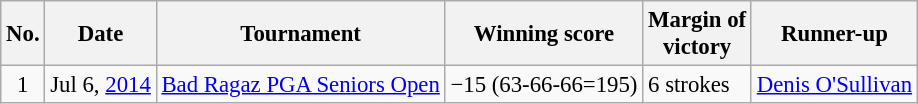<table class="wikitable" style="font-size:95%;">
<tr>
<th>No.</th>
<th>Date</th>
<th>Tournament</th>
<th>Winning score</th>
<th>Margin of<br>victory</th>
<th>Runner-up</th>
</tr>
<tr>
<td align=center>1</td>
<td align=right>Jul 6, <a href='#'>2014</a></td>
<td><a href='#'>Bad Ragaz PGA Seniors Open</a></td>
<td>−15 (63-66-66=195)</td>
<td>6 strokes</td>
<td> <a href='#'>Denis O'Sullivan</a></td>
</tr>
</table>
